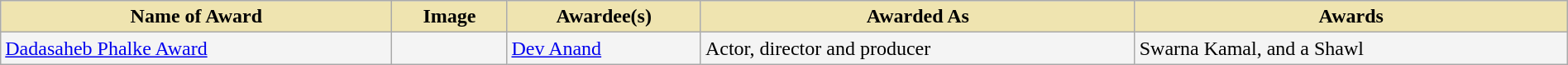<table class="wikitable" style="width:100%;">
<tr>
<th style="background-color:#EFE4B0;">Name of Award</th>
<th style="background-color:#EFE4B0;">Image</th>
<th style="background-color:#EFE4B0;">Awardee(s)</th>
<th style="background-color:#EFE4B0;">Awarded As</th>
<th style="background-color:#EFE4B0;">Awards</th>
</tr>
<tr style="background-color:#F4F4F4">
<td><a href='#'>Dadasaheb Phalke Award</a></td>
<td></td>
<td><a href='#'>Dev Anand</a></td>
<td>Actor, director and producer</td>
<td>Swarna Kamal,   and a Shawl</td>
</tr>
</table>
